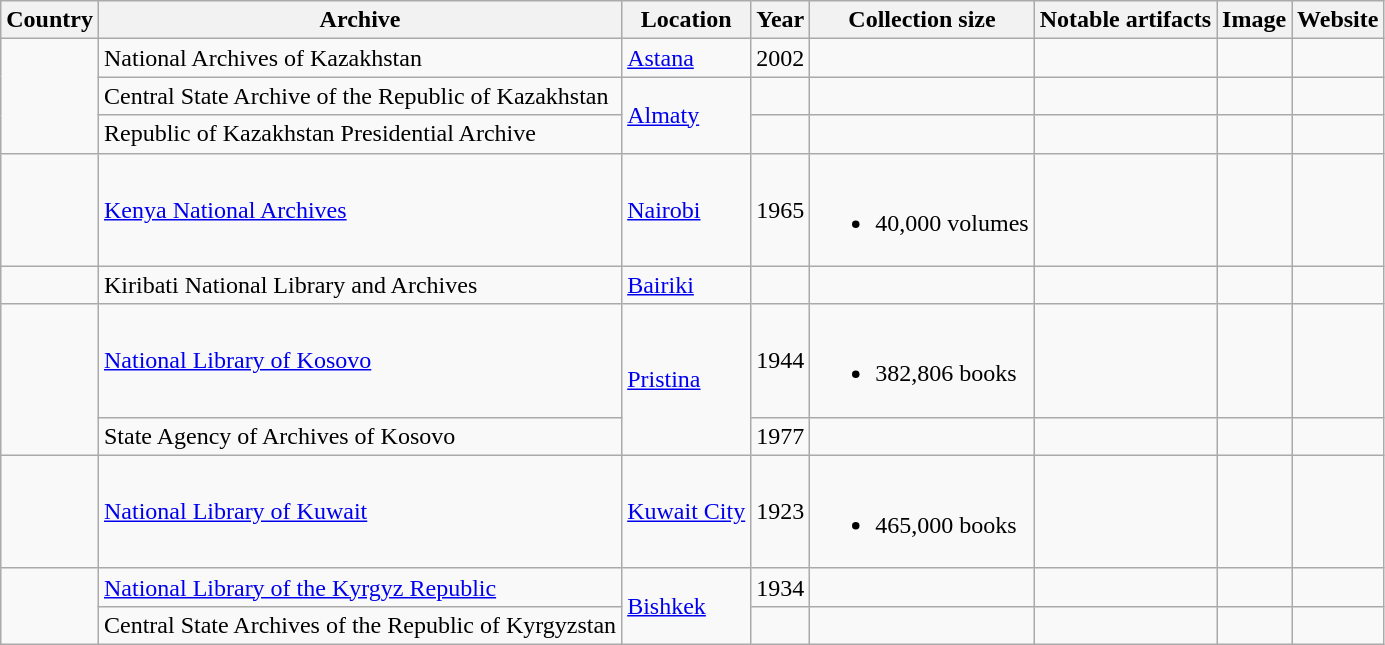<table class="wikitable">
<tr>
<th>Country</th>
<th>Archive</th>
<th>Location</th>
<th>Year</th>
<th>Collection size</th>
<th>Notable artifacts</th>
<th>Image</th>
<th>Website</th>
</tr>
<tr>
<td rowspan="3"></td>
<td>National Archives of Kazakhstan</td>
<td><a href='#'>Astana</a></td>
<td>2002</td>
<td></td>
<td></td>
<td></td>
<td></td>
</tr>
<tr>
<td>Central State Archive of the Republic of Kazakhstan</td>
<td rowspan="2"><a href='#'>Almaty</a></td>
<td></td>
<td></td>
<td></td>
<td></td>
<td></td>
</tr>
<tr>
<td>Republic of Kazakhstan Presidential Archive</td>
<td></td>
<td></td>
<td></td>
<td></td>
<td></td>
</tr>
<tr>
<td></td>
<td><a href='#'>Kenya National Archives</a></td>
<td><a href='#'>Nairobi</a></td>
<td>1965</td>
<td><br><ul><li>40,000 volumes</li></ul></td>
<td></td>
<td></td>
<td></td>
</tr>
<tr>
<td></td>
<td>Kiribati National Library and Archives</td>
<td><a href='#'>Bairiki</a></td>
<td></td>
<td></td>
<td></td>
<td></td>
<td></td>
</tr>
<tr>
<td rowspan="2"></td>
<td><a href='#'>National Library of Kosovo</a></td>
<td rowspan="2"><a href='#'>Pristina</a></td>
<td>1944</td>
<td><br><ul><li>382,806 books</li></ul></td>
<td></td>
<td></td>
<td></td>
</tr>
<tr>
<td State Agency of Archives of Kosovo.>State Agency of Archives of Kosovo</td>
<td>1977</td>
<td></td>
<td></td>
<td></td>
<td></td>
</tr>
<tr>
<td></td>
<td><a href='#'>National Library of Kuwait</a></td>
<td><a href='#'>Kuwait City</a></td>
<td>1923</td>
<td><br><ul><li>465,000 books</li></ul></td>
<td></td>
<td></td>
<td></td>
</tr>
<tr>
<td rowspan="2"></td>
<td><a href='#'>National Library of the Kyrgyz Republic</a></td>
<td rowspan="2"><a href='#'>Bishkek</a></td>
<td>1934</td>
<td></td>
<td></td>
<td></td>
<td></td>
</tr>
<tr>
<td>Central State Archives of the Republic of Kyrgyzstan</td>
<td></td>
<td></td>
<td></td>
<td></td>
<td></td>
</tr>
</table>
